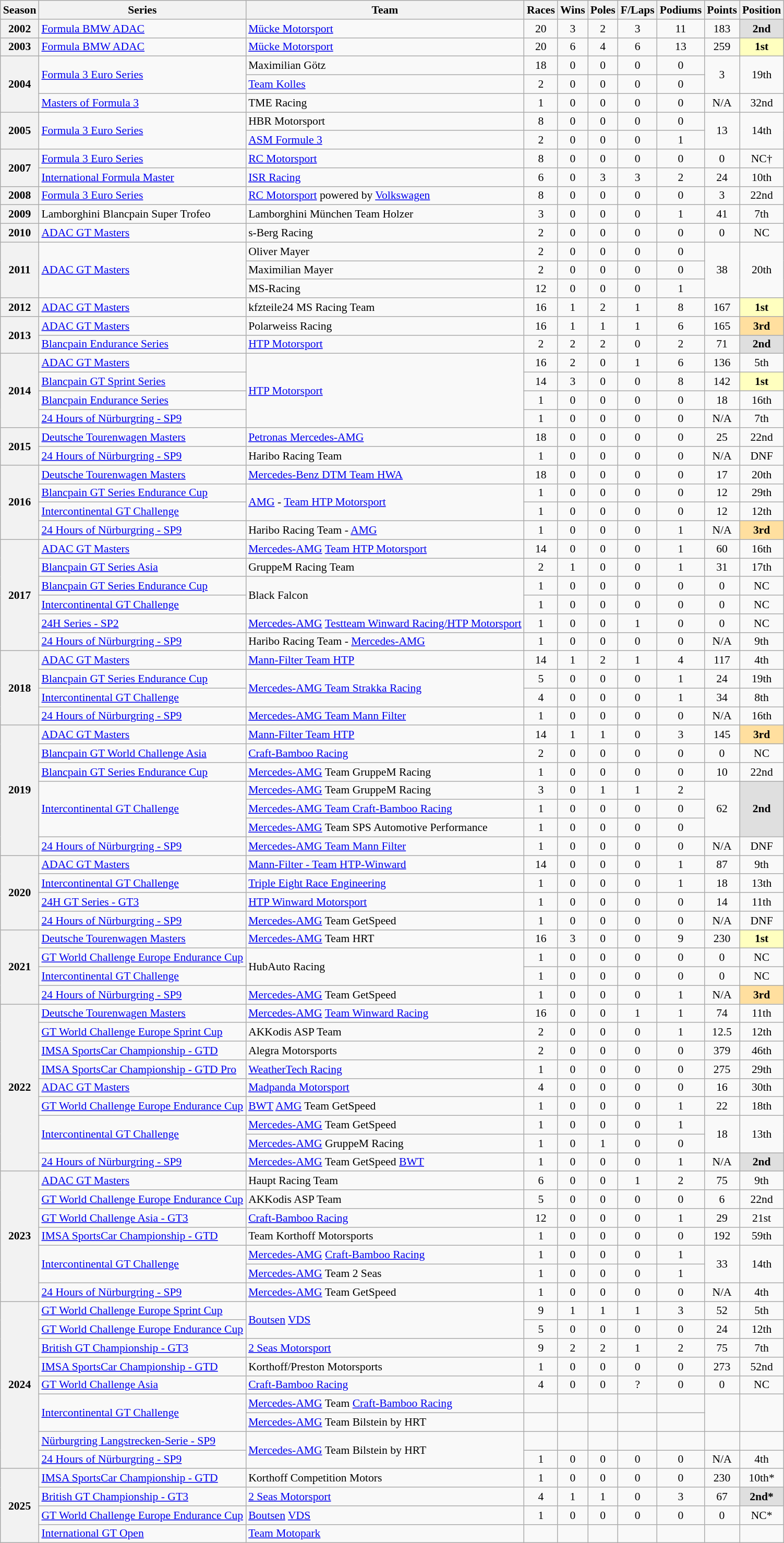<table class="wikitable" style="font-size: 90%; text-align:center">
<tr>
<th>Season</th>
<th>Series</th>
<th>Team</th>
<th>Races</th>
<th>Wins</th>
<th>Poles</th>
<th>F/Laps</th>
<th>Podiums</th>
<th>Points</th>
<th>Position</th>
</tr>
<tr>
<th>2002</th>
<td align=left><a href='#'>Formula BMW ADAC</a></td>
<td align=left><a href='#'>Mücke Motorsport</a></td>
<td>20</td>
<td>3</td>
<td>2</td>
<td>3</td>
<td>11</td>
<td>183</td>
<td style="background:#DFDFDF;"><strong>2nd</strong></td>
</tr>
<tr>
<th>2003</th>
<td align=left><a href='#'>Formula BMW ADAC</a></td>
<td align=left><a href='#'>Mücke Motorsport</a></td>
<td>20</td>
<td>6</td>
<td>4</td>
<td>6</td>
<td>13</td>
<td>259</td>
<td style="background:#FFFFBF;"><strong>1st</strong></td>
</tr>
<tr>
<th rowspan="3">2004</th>
<td rowspan="2" align=left><a href='#'>Formula 3 Euro Series</a></td>
<td align=left>Maximilian Götz</td>
<td>18</td>
<td>0</td>
<td>0</td>
<td>0</td>
<td>0</td>
<td rowspan="2">3</td>
<td rowspan="2">19th</td>
</tr>
<tr>
<td align=left><a href='#'>Team Kolles</a></td>
<td>2</td>
<td>0</td>
<td>0</td>
<td>0</td>
<td>0</td>
</tr>
<tr>
<td align=left><a href='#'>Masters of Formula 3</a></td>
<td align=left>TME Racing</td>
<td>1</td>
<td>0</td>
<td>0</td>
<td>0</td>
<td>0</td>
<td>N/A</td>
<td>32nd</td>
</tr>
<tr>
<th rowspan="2">2005</th>
<td rowspan="2" align=left><a href='#'>Formula 3 Euro Series</a></td>
<td align=left>HBR Motorsport</td>
<td>8</td>
<td>0</td>
<td>0</td>
<td>0</td>
<td>0</td>
<td rowspan="2">13</td>
<td rowspan="2">14th</td>
</tr>
<tr>
<td align=left><a href='#'>ASM Formule 3</a></td>
<td>2</td>
<td>0</td>
<td>0</td>
<td>0</td>
<td>1</td>
</tr>
<tr>
<th rowspan="2">2007</th>
<td align=left><a href='#'>Formula 3 Euro Series</a></td>
<td align=left><a href='#'>RC Motorsport</a></td>
<td>8</td>
<td>0</td>
<td>0</td>
<td>0</td>
<td>0</td>
<td>0</td>
<td>NC†</td>
</tr>
<tr>
<td align=left><a href='#'>International Formula Master</a></td>
<td align=left><a href='#'>ISR Racing</a></td>
<td>6</td>
<td>0</td>
<td>3</td>
<td>3</td>
<td>2</td>
<td>24</td>
<td>10th</td>
</tr>
<tr>
<th>2008</th>
<td align=left><a href='#'>Formula 3 Euro Series</a></td>
<td align=left><a href='#'>RC Motorsport</a> powered by <a href='#'>Volkswagen</a></td>
<td>8</td>
<td>0</td>
<td>0</td>
<td>0</td>
<td>0</td>
<td>3</td>
<td>22nd</td>
</tr>
<tr>
<th>2009</th>
<td align=left nowrap>Lamborghini Blancpain Super Trofeo</td>
<td align=left>Lamborghini München Team Holzer</td>
<td>3</td>
<td>0</td>
<td>0</td>
<td>0</td>
<td>1</td>
<td>41</td>
<td>7th</td>
</tr>
<tr>
<th>2010</th>
<td align=left><a href='#'>ADAC GT Masters</a></td>
<td align=left>s-Berg Racing</td>
<td>2</td>
<td>0</td>
<td>0</td>
<td>0</td>
<td>0</td>
<td>0</td>
<td>NC</td>
</tr>
<tr>
<th rowspan="3">2011</th>
<td rowspan="3" align=left><a href='#'>ADAC GT Masters</a></td>
<td align=left>Oliver Mayer</td>
<td>2</td>
<td>0</td>
<td>0</td>
<td>0</td>
<td>0</td>
<td rowspan="3">38</td>
<td rowspan="3">20th</td>
</tr>
<tr>
<td align=left>Maximilian Mayer</td>
<td>2</td>
<td>0</td>
<td>0</td>
<td>0</td>
<td>0</td>
</tr>
<tr>
<td align=left>MS-Racing</td>
<td>12</td>
<td>0</td>
<td>0</td>
<td>0</td>
<td>1</td>
</tr>
<tr>
<th>2012</th>
<td align=left><a href='#'>ADAC GT Masters</a></td>
<td align=left>kfzteile24 MS Racing Team</td>
<td>16</td>
<td>1</td>
<td>2</td>
<td>1</td>
<td>8</td>
<td>167</td>
<td style="background:#FFFFBF;"><strong>1st</strong></td>
</tr>
<tr>
<th rowspan="2">2013</th>
<td align=left><a href='#'>ADAC GT Masters</a></td>
<td align=left>Polarweiss Racing</td>
<td>16</td>
<td>1</td>
<td>1</td>
<td>1</td>
<td>6</td>
<td>165</td>
<td style="background:#FFDF9F;"><strong>3rd</strong></td>
</tr>
<tr>
<td align=left><a href='#'>Blancpain Endurance Series</a></td>
<td align=left><a href='#'>HTP Motorsport</a></td>
<td>2</td>
<td>2</td>
<td>2</td>
<td>0</td>
<td>2</td>
<td>71</td>
<td style="background:#DFDFDF;"><strong>2nd</strong></td>
</tr>
<tr>
<th rowspan="4">2014</th>
<td align=left><a href='#'>ADAC GT Masters</a></td>
<td rowspan="4" align=left><a href='#'>HTP Motorsport</a></td>
<td>16</td>
<td>2</td>
<td>0</td>
<td>1</td>
<td>6</td>
<td>136</td>
<td>5th</td>
</tr>
<tr>
<td align=left><a href='#'>Blancpain GT Sprint Series</a></td>
<td>14</td>
<td>3</td>
<td>0</td>
<td>0</td>
<td>8</td>
<td>142</td>
<td style="background:#FFFFBF;"><strong>1st</strong></td>
</tr>
<tr>
<td align=left><a href='#'>Blancpain Endurance Series</a></td>
<td>1</td>
<td>0</td>
<td>0</td>
<td>0</td>
<td>0</td>
<td>18</td>
<td>16th</td>
</tr>
<tr>
<td align=left><a href='#'>24 Hours of Nürburgring - SP9</a></td>
<td>1</td>
<td>0</td>
<td>0</td>
<td>0</td>
<td>0</td>
<td>N/A</td>
<td>7th</td>
</tr>
<tr>
<th rowspan="2">2015</th>
<td align=left><a href='#'>Deutsche Tourenwagen Masters</a></td>
<td align=left><a href='#'>Petronas Mercedes-AMG</a></td>
<td>18</td>
<td>0</td>
<td>0</td>
<td>0</td>
<td>0</td>
<td>25</td>
<td>22nd</td>
</tr>
<tr>
<td align=left><a href='#'>24 Hours of Nürburgring - SP9</a></td>
<td align=left>Haribo Racing Team</td>
<td>1</td>
<td>0</td>
<td>0</td>
<td>0</td>
<td>0</td>
<td>N/A</td>
<td>DNF</td>
</tr>
<tr>
<th rowspan="4">2016</th>
<td align=left><a href='#'>Deutsche Tourenwagen Masters</a></td>
<td align=left><a href='#'>Mercedes-Benz DTM Team HWA</a></td>
<td>18</td>
<td>0</td>
<td>0</td>
<td>0</td>
<td>0</td>
<td>17</td>
<td>20th</td>
</tr>
<tr>
<td align=left><a href='#'>Blancpain GT Series Endurance Cup</a></td>
<td rowspan="2" align=left><a href='#'>AMG</a> - <a href='#'>Team HTP Motorsport</a></td>
<td>1</td>
<td>0</td>
<td>0</td>
<td>0</td>
<td>0</td>
<td>12</td>
<td>29th</td>
</tr>
<tr>
<td align=left><a href='#'>Intercontinental GT Challenge</a></td>
<td>1</td>
<td>0</td>
<td>0</td>
<td>0</td>
<td>0</td>
<td>12</td>
<td>12th</td>
</tr>
<tr>
<td align=left><a href='#'>24 Hours of Nürburgring - SP9</a></td>
<td align=left>Haribo Racing Team - <a href='#'>AMG</a></td>
<td>1</td>
<td>0</td>
<td>0</td>
<td>0</td>
<td>1</td>
<td>N/A</td>
<td style="background:#FFDF9F;"><strong>3rd</strong></td>
</tr>
<tr>
<th rowspan="6">2017</th>
<td align=left><a href='#'>ADAC GT Masters</a></td>
<td align=left><a href='#'>Mercedes-AMG</a> <a href='#'>Team HTP Motorsport</a></td>
<td>14</td>
<td>0</td>
<td>0</td>
<td>0</td>
<td>1</td>
<td>60</td>
<td>16th</td>
</tr>
<tr>
<td align=left><a href='#'>Blancpain GT Series Asia</a></td>
<td align=left>GruppeM Racing Team</td>
<td>2</td>
<td>1</td>
<td>0</td>
<td>0</td>
<td>1</td>
<td>31</td>
<td>17th</td>
</tr>
<tr>
<td align=left><a href='#'>Blancpain GT Series Endurance Cup</a></td>
<td rowspan="2" align=left>Black Falcon</td>
<td>1</td>
<td>0</td>
<td>0</td>
<td>0</td>
<td>0</td>
<td>0</td>
<td>NC</td>
</tr>
<tr>
<td align=left><a href='#'>Intercontinental GT Challenge</a></td>
<td>1</td>
<td>0</td>
<td>0</td>
<td>0</td>
<td>0</td>
<td>0</td>
<td>NC</td>
</tr>
<tr>
<td align=left><a href='#'>24H Series - SP2</a></td>
<td align=left><a href='#'>Mercedes-AMG</a> <a href='#'>Testteam Winward Racing/HTP Motorsport</a></td>
<td>1</td>
<td>0</td>
<td>0</td>
<td>1</td>
<td>0</td>
<td>0</td>
<td>NC</td>
</tr>
<tr>
<td align=left><a href='#'>24 Hours of Nürburgring - SP9</a></td>
<td align=left>Haribo Racing Team - <a href='#'>Mercedes-AMG</a></td>
<td>1</td>
<td>0</td>
<td>0</td>
<td>0</td>
<td>0</td>
<td>N/A</td>
<td>9th</td>
</tr>
<tr>
<th rowspan="4">2018</th>
<td align=left><a href='#'>ADAC GT Masters</a></td>
<td align=left><a href='#'>Mann-Filter Team HTP</a></td>
<td>14</td>
<td>1</td>
<td>2</td>
<td>1</td>
<td>4</td>
<td>117</td>
<td>4th</td>
</tr>
<tr>
<td align=left><a href='#'>Blancpain GT Series Endurance Cup</a></td>
<td rowspan="2" align=left><a href='#'>Mercedes-AMG Team Strakka Racing</a></td>
<td>5</td>
<td>0</td>
<td>0</td>
<td>0</td>
<td>1</td>
<td>24</td>
<td>19th</td>
</tr>
<tr>
<td align=left><a href='#'>Intercontinental GT Challenge</a></td>
<td>4</td>
<td>0</td>
<td>0</td>
<td>0</td>
<td>1</td>
<td>34</td>
<td>8th</td>
</tr>
<tr>
<td align=left><a href='#'>24 Hours of Nürburgring - SP9</a></td>
<td align=left><a href='#'>Mercedes-AMG Team Mann Filter</a></td>
<td>1</td>
<td>0</td>
<td>0</td>
<td>0</td>
<td>0</td>
<td>N/A</td>
<td>16th</td>
</tr>
<tr>
<th rowspan="7">2019</th>
<td align=left><a href='#'>ADAC GT Masters</a></td>
<td align=left><a href='#'>Mann-Filter Team HTP</a></td>
<td>14</td>
<td>1</td>
<td>1</td>
<td>0</td>
<td>3</td>
<td>145</td>
<td style="background:#FFDF9F;"><strong>3rd</strong></td>
</tr>
<tr>
<td align=left><a href='#'>Blancpain GT World Challenge Asia</a></td>
<td align=left><a href='#'>Craft-Bamboo Racing</a></td>
<td>2</td>
<td>0</td>
<td>0</td>
<td>0</td>
<td>0</td>
<td>0</td>
<td>NC</td>
</tr>
<tr>
<td align=left><a href='#'>Blancpain GT Series Endurance Cup</a></td>
<td align=left><a href='#'>Mercedes-AMG</a> Team GruppeM Racing</td>
<td>1</td>
<td>0</td>
<td>0</td>
<td>0</td>
<td>0</td>
<td>10</td>
<td>22nd</td>
</tr>
<tr>
<td rowspan="3" align=left><a href='#'>Intercontinental GT Challenge</a></td>
<td align=left><a href='#'>Mercedes-AMG</a> Team GruppeM Racing</td>
<td>3</td>
<td>0</td>
<td>1</td>
<td>1</td>
<td>2</td>
<td rowspan="3">62</td>
<td rowspan="3" style="background:#DFDFDF;"><strong>2nd</strong></td>
</tr>
<tr>
<td align=left><a href='#'>Mercedes-AMG Team Craft-Bamboo Racing</a></td>
<td>1</td>
<td>0</td>
<td>0</td>
<td>0</td>
<td>0</td>
</tr>
<tr>
<td align=left><a href='#'>Mercedes-AMG</a> Team SPS Automotive Performance</td>
<td>1</td>
<td>0</td>
<td>0</td>
<td>0</td>
<td>0</td>
</tr>
<tr>
<td align=left><a href='#'>24 Hours of Nürburgring - SP9</a></td>
<td align=left><a href='#'>Mercedes-AMG Team Mann Filter</a></td>
<td>1</td>
<td>0</td>
<td>0</td>
<td>0</td>
<td>0</td>
<td>N/A</td>
<td>DNF</td>
</tr>
<tr>
<th rowspan="4">2020</th>
<td align=left><a href='#'>ADAC GT Masters</a></td>
<td align=left><a href='#'>Mann-Filter - Team HTP-Winward</a></td>
<td>14</td>
<td>0</td>
<td>0</td>
<td>0</td>
<td>1</td>
<td>87</td>
<td>9th</td>
</tr>
<tr>
<td align=left><a href='#'>Intercontinental GT Challenge</a></td>
<td align=left><a href='#'>Triple Eight Race Engineering</a></td>
<td>1</td>
<td>0</td>
<td>0</td>
<td>0</td>
<td>1</td>
<td>18</td>
<td>13th</td>
</tr>
<tr>
<td align=left><a href='#'>24H GT Series - GT3</a></td>
<td align=left><a href='#'>HTP Winward Motorsport</a></td>
<td>1</td>
<td>0</td>
<td>0</td>
<td>0</td>
<td>0</td>
<td>14</td>
<td>11th</td>
</tr>
<tr>
<td align=left><a href='#'>24 Hours of Nürburgring - SP9</a></td>
<td align=left><a href='#'>Mercedes-AMG</a> Team GetSpeed</td>
<td>1</td>
<td>0</td>
<td>0</td>
<td>0</td>
<td>0</td>
<td>N/A</td>
<td>DNF</td>
</tr>
<tr>
<th rowspan="4">2021</th>
<td align=left><a href='#'>Deutsche Tourenwagen Masters</a></td>
<td align=left><a href='#'>Mercedes-AMG</a> Team HRT</td>
<td>16</td>
<td>3</td>
<td>0</td>
<td>0</td>
<td>9</td>
<td>230</td>
<td style="background:#FFFFBF;"><strong>1st</strong></td>
</tr>
<tr>
<td align=left><a href='#'>GT World Challenge Europe Endurance Cup</a></td>
<td rowspan="2" align=left>HubAuto Racing</td>
<td>1</td>
<td>0</td>
<td>0</td>
<td>0</td>
<td>0</td>
<td>0</td>
<td>NC</td>
</tr>
<tr>
<td align=left><a href='#'>Intercontinental GT Challenge</a></td>
<td>1</td>
<td>0</td>
<td>0</td>
<td>0</td>
<td>0</td>
<td>0</td>
<td>NC</td>
</tr>
<tr>
<td align=left><a href='#'>24 Hours of Nürburgring - SP9</a></td>
<td align=left><a href='#'>Mercedes-AMG</a> Team GetSpeed</td>
<td>1</td>
<td>0</td>
<td>0</td>
<td>0</td>
<td>1</td>
<td>N/A</td>
<td style="background:#FFDF9F;"><strong>3rd</strong></td>
</tr>
<tr>
<th rowspan="9">2022</th>
<td align=left><a href='#'>Deutsche Tourenwagen Masters</a></td>
<td align=left><a href='#'>Mercedes-AMG</a> <a href='#'>Team Winward Racing</a></td>
<td>16</td>
<td>0</td>
<td>0</td>
<td>1</td>
<td>1</td>
<td>74</td>
<td>11th</td>
</tr>
<tr>
<td align=left><a href='#'>GT World Challenge Europe Sprint Cup</a></td>
<td align=left>AKKodis ASP Team</td>
<td>2</td>
<td>0</td>
<td>0</td>
<td>0</td>
<td>1</td>
<td>12.5</td>
<td>12th</td>
</tr>
<tr>
<td align=left><a href='#'>IMSA SportsCar Championship - GTD</a></td>
<td align=left>Alegra Motorsports</td>
<td>2</td>
<td>0</td>
<td>0</td>
<td>0</td>
<td>0</td>
<td>379</td>
<td>46th</td>
</tr>
<tr>
<td align=left><a href='#'>IMSA SportsCar Championship - GTD Pro</a></td>
<td align=left><a href='#'>WeatherTech Racing</a></td>
<td>1</td>
<td>0</td>
<td>0</td>
<td>0</td>
<td>0</td>
<td>275</td>
<td>29th</td>
</tr>
<tr>
<td align=left><a href='#'>ADAC GT Masters</a></td>
<td align=left><a href='#'>Madpanda Motorsport</a></td>
<td>4</td>
<td>0</td>
<td>0</td>
<td>0</td>
<td>0</td>
<td>16</td>
<td>30th</td>
</tr>
<tr>
<td align=left><a href='#'>GT World Challenge Europe Endurance Cup</a></td>
<td align=left><a href='#'>BWT</a> <a href='#'>AMG</a> Team GetSpeed</td>
<td>1</td>
<td>0</td>
<td>0</td>
<td>0</td>
<td>1</td>
<td>22</td>
<td>18th</td>
</tr>
<tr>
<td rowspan="2" align=left><a href='#'>Intercontinental GT Challenge</a></td>
<td align=left><a href='#'>Mercedes-AMG</a> Team GetSpeed</td>
<td>1</td>
<td>0</td>
<td>0</td>
<td>0</td>
<td>1</td>
<td rowspan="2">18</td>
<td rowspan="2">13th</td>
</tr>
<tr>
<td align="left"><a href='#'>Mercedes-AMG</a> GruppeM Racing</td>
<td>1</td>
<td>0</td>
<td>1</td>
<td>0</td>
<td>0</td>
</tr>
<tr>
<td align=left><a href='#'>24 Hours of Nürburgring - SP9</a></td>
<td align=left><a href='#'>Mercedes-AMG</a> Team GetSpeed <a href='#'>BWT</a></td>
<td>1</td>
<td>0</td>
<td>0</td>
<td>0</td>
<td>1</td>
<td>N/A</td>
<td style="background:#DFDFDF;"><strong>2nd</strong></td>
</tr>
<tr>
<th rowspan="7">2023</th>
<td align=left><a href='#'>ADAC GT Masters</a></td>
<td align=left>Haupt Racing Team</td>
<td>6</td>
<td>0</td>
<td>0</td>
<td>1</td>
<td>2</td>
<td>75</td>
<td>9th</td>
</tr>
<tr>
<td align="left" nowrap><a href='#'>GT World Challenge Europe Endurance Cup</a></td>
<td align="left">AKKodis ASP Team</td>
<td>5</td>
<td>0</td>
<td>0</td>
<td>0</td>
<td>0</td>
<td>6</td>
<td>22nd</td>
</tr>
<tr>
<td align="left"><a href='#'>GT World Challenge Asia - GT3</a></td>
<td align=left><a href='#'>Craft-Bamboo Racing</a></td>
<td>12</td>
<td>0</td>
<td>0</td>
<td>0</td>
<td>1</td>
<td>29</td>
<td>21st</td>
</tr>
<tr>
<td align="left"><a href='#'>IMSA SportsCar Championship - GTD</a></td>
<td align="left">Team Korthoff Motorsports</td>
<td>1</td>
<td>0</td>
<td>0</td>
<td>0</td>
<td>0</td>
<td>192</td>
<td>59th</td>
</tr>
<tr>
<td rowspan="2" align="left"><a href='#'>Intercontinental GT Challenge</a></td>
<td align=left><a href='#'>Mercedes-AMG</a> <a href='#'>Craft-Bamboo Racing</a></td>
<td>1</td>
<td>0</td>
<td>0</td>
<td>0</td>
<td>1</td>
<td rowspan="2">33</td>
<td rowspan="2">14th</td>
</tr>
<tr>
<td align=left><a href='#'>Mercedes-AMG</a> Team 2 Seas</td>
<td>1</td>
<td>0</td>
<td>0</td>
<td>0</td>
<td>1</td>
</tr>
<tr>
<td align=left><a href='#'>24 Hours of Nürburgring - SP9</a></td>
<td align=left><a href='#'>Mercedes-AMG</a> Team GetSpeed</td>
<td>1</td>
<td>0</td>
<td>0</td>
<td>0</td>
<td>0</td>
<td>N/A</td>
<td>4th</td>
</tr>
<tr>
<th rowspan="9">2024</th>
<td align="left"><a href='#'>GT World Challenge Europe Sprint Cup</a></td>
<td rowspan="2" align=left><a href='#'>Boutsen</a> <a href='#'>VDS</a></td>
<td>9</td>
<td>1</td>
<td>1</td>
<td>1</td>
<td>3</td>
<td>52</td>
<td>5th</td>
</tr>
<tr>
<td align=left><a href='#'>GT World Challenge Europe Endurance Cup</a></td>
<td>5</td>
<td>0</td>
<td>0</td>
<td>0</td>
<td>0</td>
<td>24</td>
<td>12th</td>
</tr>
<tr>
<td align="left"><a href='#'>British GT Championship - GT3</a></td>
<td align="left"><a href='#'>2 Seas Motorsport</a></td>
<td>9</td>
<td>2</td>
<td>2</td>
<td>1</td>
<td>2</td>
<td>75</td>
<td>7th</td>
</tr>
<tr>
<td align="left"><a href='#'>IMSA SportsCar Championship - GTD</a></td>
<td align="left">Korthoff/Preston Motorsports</td>
<td>1</td>
<td>0</td>
<td>0</td>
<td>0</td>
<td>0</td>
<td>273</td>
<td>52nd</td>
</tr>
<tr>
<td align=left><a href='#'>GT World Challenge Asia</a></td>
<td align=left><a href='#'>Craft-Bamboo Racing</a></td>
<td>4</td>
<td>0</td>
<td>0</td>
<td>?</td>
<td>0</td>
<td>0</td>
<td>NC</td>
</tr>
<tr>
<td rowspan="2" align="left"><a href='#'>Intercontinental GT Challenge</a></td>
<td align=left><a href='#'>Mercedes-AMG</a> Team <a href='#'>Craft-Bamboo Racing</a></td>
<td></td>
<td></td>
<td></td>
<td></td>
<td></td>
<td rowspan="2"></td>
<td rowspan="2"></td>
</tr>
<tr>
<td align=left><a href='#'>Mercedes-AMG</a> Team Bilstein by HRT</td>
<td></td>
<td></td>
<td></td>
<td></td>
<td></td>
</tr>
<tr>
<td align=left><a href='#'>Nürburgring Langstrecken-Serie - SP9</a></td>
<td rowspan="2" align="left"><a href='#'>Mercedes-AMG</a> Team Bilstein by HRT</td>
<td></td>
<td></td>
<td></td>
<td></td>
<td></td>
<td></td>
<td></td>
</tr>
<tr>
<td align=left><a href='#'>24 Hours of Nürburgring - SP9</a></td>
<td>1</td>
<td>0</td>
<td>0</td>
<td>0</td>
<td>0</td>
<td>N/A</td>
<td>4th</td>
</tr>
<tr>
<th rowspan="4">2025</th>
<td align=left><a href='#'>IMSA SportsCar Championship - GTD</a></td>
<td align=left>Korthoff Competition Motors</td>
<td>1</td>
<td>0</td>
<td>0</td>
<td>0</td>
<td>0</td>
<td>230</td>
<td>10th*</td>
</tr>
<tr>
<td align=left><a href='#'>British GT Championship - GT3</a></td>
<td align=left><a href='#'>2 Seas Motorsport</a></td>
<td>4</td>
<td>1</td>
<td>1</td>
<td>0</td>
<td>3</td>
<td>67</td>
<td style="background:#DFDFDF;"><strong>2nd*</strong></td>
</tr>
<tr>
<td align=left><a href='#'>GT World Challenge Europe Endurance Cup</a></td>
<td align=left><a href='#'>Boutsen</a> <a href='#'>VDS</a></td>
<td>1</td>
<td>0</td>
<td>0</td>
<td>0</td>
<td>0</td>
<td>0</td>
<td>NC*</td>
</tr>
<tr>
<td align=left><a href='#'>International GT Open</a></td>
<td align=left><a href='#'>Team Motopark</a></td>
<td></td>
<td></td>
<td></td>
<td></td>
<td></td>
<td></td>
<td></td>
</tr>
</table>
